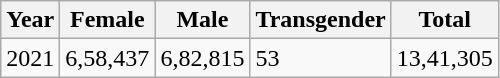<table class="wikitable sortable">
<tr>
<th>Year</th>
<th>Female</th>
<th>Male</th>
<th>Transgender</th>
<th>Total</th>
</tr>
<tr>
<td>2021</td>
<td>6,58,437</td>
<td>6,82,815</td>
<td>53</td>
<td>13,41,305</td>
</tr>
</table>
